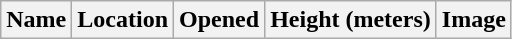<table class="wikitable sortable">
<tr>
<th>Name</th>
<th>Location</th>
<th>Opened</th>
<th>Height (meters)</th>
<th>Image<br>


























</th>
</tr>
</table>
